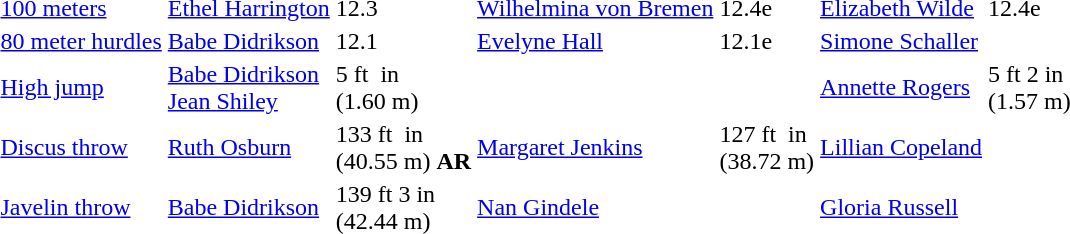<table>
<tr>
<td><a href='#'>100 meters</a></td>
<td><a href='#'>Ethel Harrington</a></td>
<td>12.3</td>
<td><a href='#'>Wilhelmina von Bremen</a></td>
<td>12.4e</td>
<td><a href='#'>Elizabeth Wilde</a></td>
<td>12.4e</td>
</tr>
<tr>
<td><a href='#'>80 meter hurdles</a></td>
<td><a href='#'>Babe Didrikson</a></td>
<td>12.1</td>
<td><a href='#'>Evelyne Hall</a></td>
<td>12.1e</td>
<td><a href='#'>Simone Schaller</a></td>
<td></td>
</tr>
<tr>
<td><a href='#'>High jump</a></td>
<td><a href='#'>Babe Didrikson</a><br><a href='#'>Jean Shiley</a></td>
<td>5 ft  in<br>(1.60 m) <strong></strong></td>
<td></td>
<td></td>
<td><a href='#'>Annette Rogers</a></td>
<td>5 ft 2 in<br>(1.57 m)</td>
</tr>
<tr>
<td><a href='#'>Discus throw</a></td>
<td><a href='#'>Ruth Osburn</a></td>
<td>133 ft  in<br>(40.55 m) <strong>AR</strong></td>
<td><a href='#'>Margaret Jenkins</a></td>
<td>127 ft  in<br>(38.72 m)</td>
<td><a href='#'>Lillian Copeland</a></td>
<td></td>
</tr>
<tr>
<td><a href='#'>Javelin throw</a></td>
<td><a href='#'>Babe Didrikson</a></td>
<td>139 ft 3 in<br>(42.44 m)</td>
<td><a href='#'>Nan Gindele</a></td>
<td></td>
<td><a href='#'>Gloria Russell</a></td>
<td></td>
</tr>
</table>
